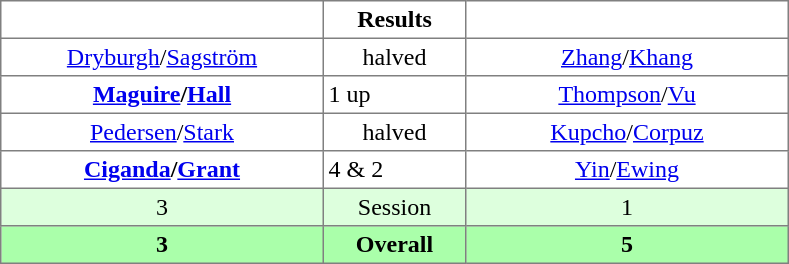<table border="1" cellpadding="3" style="border-collapse:collapse; text-align:center;">
<tr>
<th style="width:13em;"></th>
<th style="width:5.5em;">Results</th>
<th style="width:13em;"></th>
</tr>
<tr>
<td><a href='#'>Dryburgh</a>/<a href='#'>Sagström</a></td>
<td>halved</td>
<td><a href='#'>Zhang</a>/<a href='#'>Khang</a></td>
</tr>
<tr>
<td><strong><a href='#'>Maguire</a>/<a href='#'>Hall</a></strong></td>
<td align=left> 1 up</td>
<td><a href='#'>Thompson</a>/<a href='#'>Vu</a></td>
</tr>
<tr>
<td><a href='#'>Pedersen</a>/<a href='#'>Stark</a></td>
<td>halved</td>
<td><a href='#'>Kupcho</a>/<a href='#'>Corpuz</a></td>
</tr>
<tr>
<td><strong><a href='#'>Ciganda</a>/<a href='#'>Grant</a></strong></td>
<td align=left> 4 & 2</td>
<td><a href='#'>Yin</a>/<a href='#'>Ewing</a></td>
</tr>
<tr style="background:#dfd;">
<td>3</td>
<td>Session</td>
<td>1</td>
</tr>
<tr style="background:#afa;">
<th>3</th>
<th>Overall</th>
<th>5</th>
</tr>
</table>
